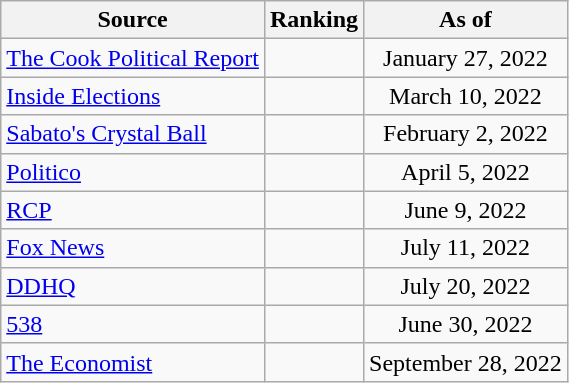<table class="wikitable" style="text-align:center">
<tr>
<th>Source</th>
<th>Ranking</th>
<th>As of</th>
</tr>
<tr>
<td align=left><a href='#'>The Cook Political Report</a></td>
<td></td>
<td>January 27, 2022</td>
</tr>
<tr>
<td align=left><a href='#'>Inside Elections</a></td>
<td></td>
<td>March 10, 2022</td>
</tr>
<tr>
<td align=left><a href='#'>Sabato's Crystal Ball</a></td>
<td></td>
<td>February 2, 2022</td>
</tr>
<tr>
<td align="left"><a href='#'>Politico</a></td>
<td></td>
<td>April 5, 2022</td>
</tr>
<tr>
<td align="left"><a href='#'>RCP</a></td>
<td></td>
<td>June 9, 2022</td>
</tr>
<tr>
<td align=left><a href='#'>Fox News</a></td>
<td></td>
<td>July 11, 2022</td>
</tr>
<tr>
<td align="left"><a href='#'>DDHQ</a></td>
<td></td>
<td>July 20, 2022</td>
</tr>
<tr>
<td align="left"><a href='#'>538</a></td>
<td></td>
<td>June 30, 2022</td>
</tr>
<tr>
<td align="left"><a href='#'>The Economist</a></td>
<td></td>
<td>September 28, 2022</td>
</tr>
</table>
